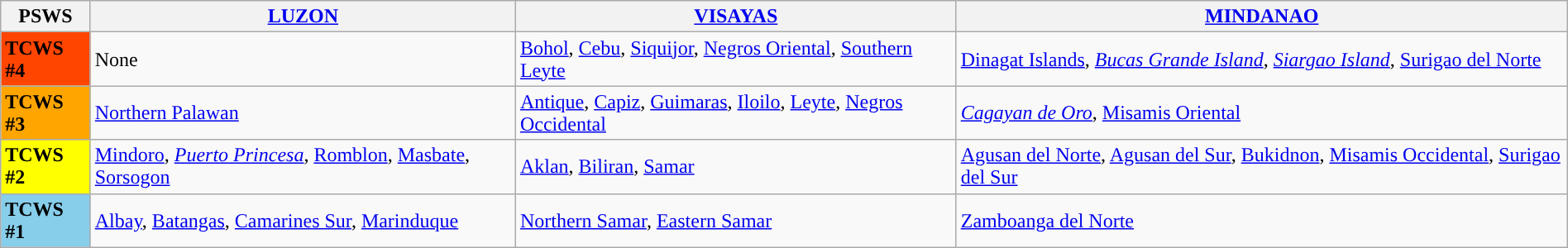<table class="wikitable" style="margin:1em auto 1em auto;">
<tr>
<th>PSWS</th>
<th><a href='#'>LUZON</a></th>
<th><a href='#'>VISAYAS</a></th>
<th><a href='#'>MINDANAO</a></th>
</tr>
<tr>
<td style="background-color:orangered;"><strong>TCWS #4</strong></td>
<td>None</td>
<td><a href='#'>Bohol</a>, <a href='#'>Cebu</a>, <a href='#'>Siquijor</a>, <a href='#'>Negros Oriental</a>, <a href='#'>Southern Leyte</a></td>
<td><a href='#'>Dinagat Islands</a>, <em><a href='#'>Bucas Grande Island</a></em>, <em><a href='#'>Siargao Island</a></em>, <a href='#'>Surigao del Norte</a></td>
</tr>
<tr>
<td style="background-color:orange;"><strong>TCWS #3</strong></td>
<td><a href='#'>Northern Palawan</a></td>
<td><a href='#'>Antique</a>, <a href='#'>Capiz</a>, <a href='#'>Guimaras</a>, <a href='#'>Iloilo</a>, <a href='#'>Leyte</a>, <a href='#'>Negros Occidental</a></td>
<td><em><a href='#'>Cagayan de Oro</a></em>, <a href='#'>Misamis Oriental</a></td>
</tr>
<tr>
<td style="background-color:yellow;"><strong>TCWS #2</strong></td>
<td><a href='#'>Mindoro</a>, <em><a href='#'>Puerto Princesa</a></em>, <a href='#'>Romblon</a>, <a href='#'>Masbate</a>, <a href='#'>Sorsogon</a></td>
<td><a href='#'>Aklan</a>, <a href='#'>Biliran</a>, <a href='#'>Samar</a></td>
<td><a href='#'>Agusan del Norte</a>, <a href='#'>Agusan del Sur</a>, <a href='#'>Bukidnon</a>, <a href='#'>Misamis Occidental</a>, <a href='#'>Surigao del Sur</a></td>
</tr>
<tr>
<td style="background-color:skyblue;"><strong>TCWS #1</strong></td>
<td><a href='#'>Albay</a>, <a href='#'>Batangas</a>, <a href='#'>Camarines Sur</a>, <a href='#'>Marinduque</a></td>
<td><a href='#'>Northern Samar</a>, <a href='#'>Eastern Samar</a></td>
<td><a href='#'>Zamboanga del Norte</a></td>
</tr>
</table>
